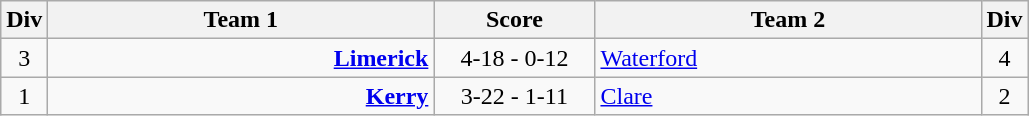<table class="wikitable sortable" style="text-align:center">
<tr>
<th>Div</th>
<th width="250">Team 1</th>
<th width="100">Score</th>
<th width="250">Team 2</th>
<th>Div</th>
</tr>
<tr>
<td>3</td>
<td style="text-align:right"><strong><a href='#'>Limerick</a> </strong></td>
<td>4-18 - 0-12</td>
<td style="text-align:left"> <a href='#'>Waterford</a></td>
<td>4</td>
</tr>
<tr>
<td>1</td>
<td style="text-align:right"><strong><a href='#'>Kerry</a> </strong></td>
<td>3-22 - 1-11</td>
<td style="text-align:left"> <a href='#'>Clare</a></td>
<td>2</td>
</tr>
</table>
